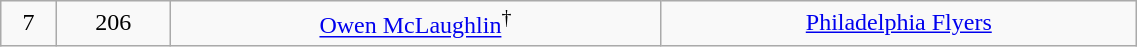<table class="wikitable" width="60%">
<tr align="center" bgcolor="">
<td>7</td>
<td>206</td>
<td><a href='#'>Owen McLaughlin</a><sup>†</sup></td>
<td><a href='#'>Philadelphia Flyers</a></td>
</tr>
</table>
